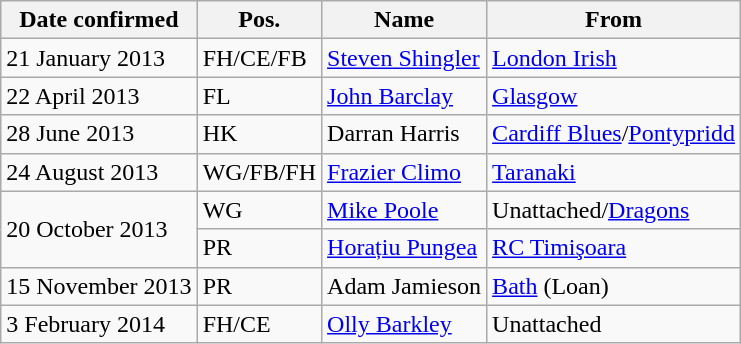<table class="wikitable">
<tr>
<th>Date confirmed</th>
<th>Pos.</th>
<th>Name</th>
<th>From</th>
</tr>
<tr>
<td>21 January 2013</td>
<td>FH/CE/FB</td>
<td> <a href='#'>Steven Shingler</a></td>
<td><a href='#'>London Irish</a></td>
</tr>
<tr>
<td>22 April 2013</td>
<td>FL</td>
<td> <a href='#'>John Barclay</a></td>
<td><a href='#'>Glasgow</a></td>
</tr>
<tr>
<td>28 June 2013</td>
<td>HK</td>
<td> Darran Harris</td>
<td><a href='#'>Cardiff Blues</a>/<a href='#'>Pontypridd</a></td>
</tr>
<tr>
<td>24 August 2013</td>
<td>WG/FB/FH</td>
<td> <a href='#'>Frazier Climo</a></td>
<td><a href='#'>Taranaki</a></td>
</tr>
<tr>
<td rowspan="2">20 October 2013</td>
<td>WG</td>
<td> <a href='#'>Mike Poole</a></td>
<td>Unattached/<a href='#'>Dragons</a></td>
</tr>
<tr>
<td>PR</td>
<td> <a href='#'>Horațiu Pungea</a></td>
<td><a href='#'>RC Timişoara</a></td>
</tr>
<tr>
<td>15 November 2013</td>
<td>PR</td>
<td> Adam Jamieson</td>
<td><a href='#'>Bath</a> (Loan)</td>
</tr>
<tr>
<td>3 February 2014</td>
<td>FH/CE</td>
<td> <a href='#'>Olly Barkley</a></td>
<td>Unattached</td>
</tr>
</table>
